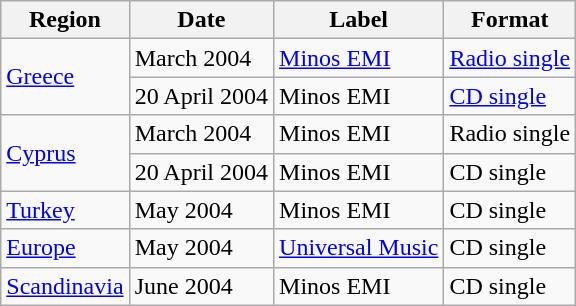<table class="wikitable">
<tr>
<th>Region</th>
<th>Date</th>
<th>Label</th>
<th>Format</th>
</tr>
<tr>
<td rowspan="2"><a href='#'>Greece</a></td>
<td>March 2004</td>
<td><a href='#'>Minos EMI</a></td>
<td><a href='#'>Radio single</a></td>
</tr>
<tr>
<td>20 April 2004</td>
<td>Minos EMI</td>
<td><a href='#'>CD single</a></td>
</tr>
<tr>
<td rowspan="2"><a href='#'>Cyprus</a></td>
<td>March 2004</td>
<td>Minos EMI</td>
<td>Radio single</td>
</tr>
<tr>
<td>20 April 2004</td>
<td>Minos EMI</td>
<td>CD single</td>
</tr>
<tr>
<td><a href='#'>Turkey</a></td>
<td>May 2004</td>
<td>Minos EMI</td>
<td>CD single</td>
</tr>
<tr>
<td><a href='#'>Europe</a></td>
<td>May 2004</td>
<td><a href='#'>Universal Music</a></td>
<td>CD single</td>
</tr>
<tr>
<td><a href='#'>Scandinavia</a></td>
<td>June 2004</td>
<td>Minos EMI</td>
<td>CD single</td>
</tr>
</table>
